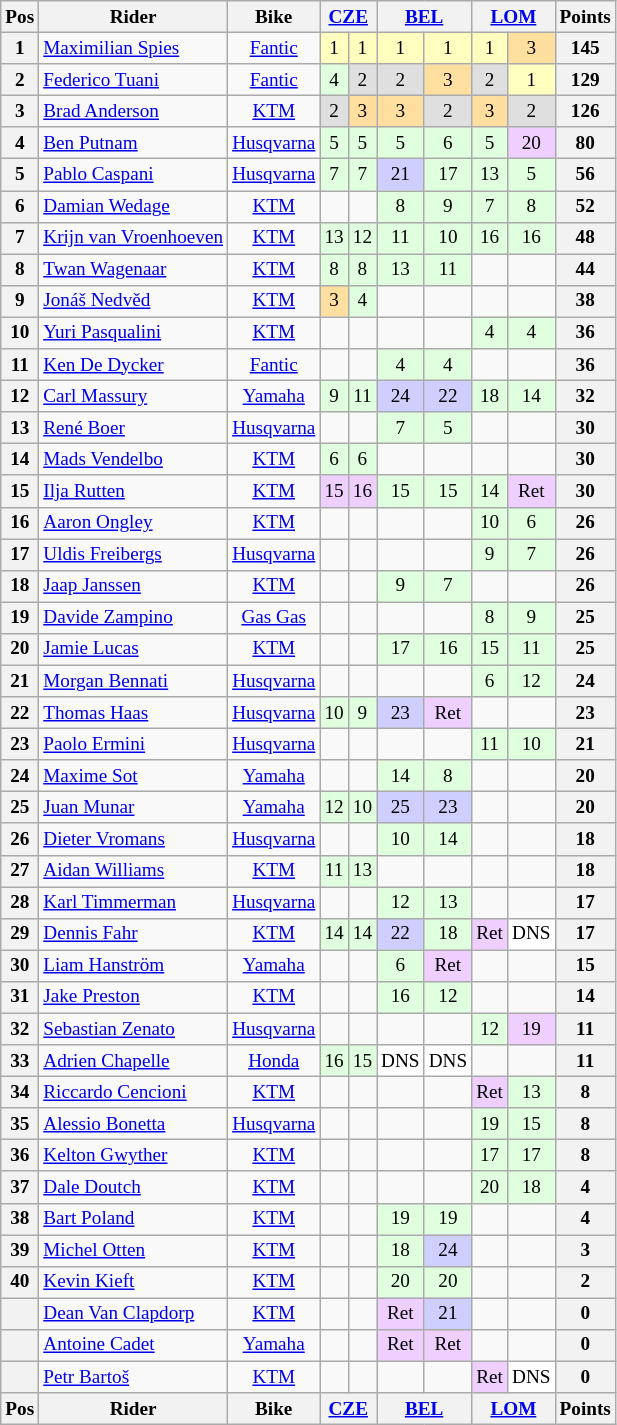<table class="wikitable" style="font-size: 80%; text-align:center">
<tr valign="top">
<th valign="middle">Pos</th>
<th valign="middle">Rider</th>
<th valign="middle">Bike</th>
<th colspan=2><a href='#'>CZE</a><br></th>
<th colspan=2><a href='#'>BEL</a><br></th>
<th colspan=2><a href='#'>LOM</a><br></th>
<th valign="middle">Points</th>
</tr>
<tr>
<th>1</th>
<td align=left> <a href='#'>Maximilian Spies</a></td>
<td><a href='#'>Fantic</a></td>
<td style="background:#ffffbf;">1</td>
<td style="background:#ffffbf;">1</td>
<td style="background:#ffffbf;">1</td>
<td style="background:#ffffbf;">1</td>
<td style="background:#ffffbf;">1</td>
<td style="background:#ffdf9f;">3</td>
<th>145</th>
</tr>
<tr>
<th>2</th>
<td align=left> <a href='#'>Federico Tuani</a></td>
<td><a href='#'>Fantic</a></td>
<td style="background:#dfffdf;">4</td>
<td style="background:#dfdfdf;">2</td>
<td style="background:#dfdfdf;">2</td>
<td style="background:#ffdf9f;">3</td>
<td style="background:#dfdfdf;">2</td>
<td style="background:#ffffbf;">1</td>
<th>129</th>
</tr>
<tr>
<th>3</th>
<td align=left> <a href='#'>Brad Anderson</a></td>
<td><a href='#'>KTM</a></td>
<td style="background:#dfdfdf;">2</td>
<td style="background:#ffdf9f;">3</td>
<td style="background:#ffdf9f;">3</td>
<td style="background:#dfdfdf;">2</td>
<td style="background:#ffdf9f;">3</td>
<td style="background:#dfdfdf;">2</td>
<th>126</th>
</tr>
<tr>
<th>4</th>
<td align=left> <a href='#'>Ben Putnam</a></td>
<td><a href='#'>Husqvarna</a></td>
<td style="background:#dfffdf;">5</td>
<td style="background:#dfffdf;">5</td>
<td style="background:#dfffdf;">5</td>
<td style="background:#dfffdf;">6</td>
<td style="background:#dfffdf;">5</td>
<td style="background:#efcfff;">20</td>
<th>80</th>
</tr>
<tr>
<th>5</th>
<td align=left> <a href='#'>Pablo Caspani</a></td>
<td><a href='#'>Husqvarna</a></td>
<td style="background:#dfffdf;">7</td>
<td style="background:#dfffdf;">7</td>
<td style="background:#cfcfff;">21</td>
<td style="background:#dfffdf;">17</td>
<td style="background:#dfffdf;">13</td>
<td style="background:#dfffdf;">5</td>
<th>56</th>
</tr>
<tr>
<th>6</th>
<td align=left> <a href='#'>Damian Wedage</a></td>
<td><a href='#'>KTM</a></td>
<td></td>
<td></td>
<td style="background:#dfffdf;">8</td>
<td style="background:#dfffdf;">9</td>
<td style="background:#dfffdf;">7</td>
<td style="background:#dfffdf;">8</td>
<th>52</th>
</tr>
<tr>
<th>7</th>
<td align=left> <a href='#'>Krijn van Vroenhoeven</a></td>
<td><a href='#'>KTM</a></td>
<td style="background:#dfffdf;">13</td>
<td style="background:#dfffdf;">12</td>
<td style="background:#dfffdf;">11</td>
<td style="background:#dfffdf;">10</td>
<td style="background:#dfffdf;">16</td>
<td style="background:#dfffdf;">16</td>
<th>48</th>
</tr>
<tr>
<th>8</th>
<td align=left> <a href='#'>Twan Wagenaar</a></td>
<td><a href='#'>KTM</a></td>
<td style="background:#dfffdf;">8</td>
<td style="background:#dfffdf;">8</td>
<td style="background:#dfffdf;">13</td>
<td style="background:#dfffdf;">11</td>
<td></td>
<td></td>
<th>44</th>
</tr>
<tr>
<th>9</th>
<td align=left> <a href='#'>Jonáš Nedvěd</a></td>
<td><a href='#'>KTM</a></td>
<td style="background:#ffdf9f;">3</td>
<td style="background:#dfffdf;">4</td>
<td></td>
<td></td>
<td></td>
<td></td>
<th>38</th>
</tr>
<tr>
<th>10</th>
<td align=left> <a href='#'>Yuri Pasqualini</a></td>
<td><a href='#'>KTM</a></td>
<td></td>
<td></td>
<td></td>
<td></td>
<td style="background:#dfffdf;">4</td>
<td style="background:#dfffdf;">4</td>
<th>36</th>
</tr>
<tr>
<th>11</th>
<td align=left> <a href='#'>Ken De Dycker</a></td>
<td><a href='#'>Fantic</a></td>
<td></td>
<td></td>
<td style="background:#dfffdf;">4</td>
<td style="background:#dfffdf;">4</td>
<td></td>
<td></td>
<th>36</th>
</tr>
<tr>
<th>12</th>
<td align=left> <a href='#'>Carl Massury</a></td>
<td><a href='#'>Yamaha</a></td>
<td style="background:#dfffdf;">9</td>
<td style="background:#dfffdf;">11</td>
<td style="background:#cfcfff;">24</td>
<td style="background:#cfcfff;">22</td>
<td style="background:#dfffdf;">18</td>
<td style="background:#dfffdf;">14</td>
<th>32</th>
</tr>
<tr>
<th>13</th>
<td align=left> <a href='#'>René Boer</a></td>
<td><a href='#'>Husqvarna</a></td>
<td></td>
<td></td>
<td style="background:#dfffdf;">7</td>
<td style="background:#dfffdf;">5</td>
<td></td>
<td></td>
<th>30</th>
</tr>
<tr>
<th>14</th>
<td align=left> <a href='#'>Mads Vendelbo</a></td>
<td><a href='#'>KTM</a></td>
<td style="background:#dfffdf;">6</td>
<td style="background:#dfffdf;">6</td>
<td></td>
<td></td>
<td></td>
<td></td>
<th>30</th>
</tr>
<tr>
<th>15</th>
<td align=left> <a href='#'>Ilja Rutten</a></td>
<td><a href='#'>KTM</a></td>
<td style="background:#efcfff;">15</td>
<td style="background:#efcfff;">16</td>
<td style="background:#dfffdf;">15</td>
<td style="background:#dfffdf;">15</td>
<td style="background:#dfffdf;">14</td>
<td style="background:#efcfff;">Ret</td>
<th>30</th>
</tr>
<tr>
<th>16</th>
<td align=left> <a href='#'>Aaron Ongley</a></td>
<td><a href='#'>KTM</a></td>
<td></td>
<td></td>
<td></td>
<td></td>
<td style="background:#dfffdf;">10</td>
<td style="background:#dfffdf;">6</td>
<th>26</th>
</tr>
<tr>
<th>17</th>
<td align=left> <a href='#'>Uldis Freibergs</a></td>
<td><a href='#'>Husqvarna</a></td>
<td></td>
<td></td>
<td></td>
<td></td>
<td style="background:#dfffdf;">9</td>
<td style="background:#dfffdf;">7</td>
<th>26</th>
</tr>
<tr>
<th>18</th>
<td align=left> <a href='#'>Jaap Janssen</a></td>
<td><a href='#'>KTM</a></td>
<td></td>
<td></td>
<td style="background:#dfffdf;">9</td>
<td style="background:#dfffdf;">7</td>
<td></td>
<td></td>
<th>26</th>
</tr>
<tr>
<th>19</th>
<td align=left> <a href='#'>Davide Zampino</a></td>
<td><a href='#'>Gas Gas</a></td>
<td></td>
<td></td>
<td></td>
<td></td>
<td style="background:#dfffdf;">8</td>
<td style="background:#dfffdf;">9</td>
<th>25</th>
</tr>
<tr>
<th>20</th>
<td align=left> <a href='#'>Jamie Lucas</a></td>
<td><a href='#'>KTM</a></td>
<td></td>
<td></td>
<td style="background:#dfffdf;">17</td>
<td style="background:#dfffdf;">16</td>
<td style="background:#dfffdf;">15</td>
<td style="background:#dfffdf;">11</td>
<th>25</th>
</tr>
<tr>
<th>21</th>
<td align=left> <a href='#'>Morgan Bennati</a></td>
<td><a href='#'>Husqvarna</a></td>
<td></td>
<td></td>
<td></td>
<td></td>
<td style="background:#dfffdf;">6</td>
<td style="background:#dfffdf;">12</td>
<th>24</th>
</tr>
<tr>
<th>22</th>
<td align=left> <a href='#'>Thomas Haas</a></td>
<td><a href='#'>Husqvarna</a></td>
<td style="background:#dfffdf;">10</td>
<td style="background:#dfffdf;">9</td>
<td style="background:#cfcfff;">23</td>
<td style="background:#efcfff;">Ret</td>
<td></td>
<td></td>
<th>23</th>
</tr>
<tr>
<th>23</th>
<td align=left> <a href='#'>Paolo Ermini</a></td>
<td><a href='#'>Husqvarna</a></td>
<td></td>
<td></td>
<td></td>
<td></td>
<td style="background:#dfffdf;">11</td>
<td style="background:#dfffdf;">10</td>
<th>21</th>
</tr>
<tr>
<th>24</th>
<td align=left> <a href='#'>Maxime Sot</a></td>
<td><a href='#'>Yamaha</a></td>
<td></td>
<td></td>
<td style="background:#dfffdf;">14</td>
<td style="background:#dfffdf;">8</td>
<td></td>
<td></td>
<th>20</th>
</tr>
<tr>
<th>25</th>
<td align=left> <a href='#'>Juan Munar</a></td>
<td><a href='#'>Yamaha</a></td>
<td style="background:#dfffdf;">12</td>
<td style="background:#dfffdf;">10</td>
<td style="background:#cfcfff;">25</td>
<td style="background:#cfcfff;">23</td>
<td></td>
<td></td>
<th>20</th>
</tr>
<tr>
<th>26</th>
<td align=left> <a href='#'>Dieter Vromans</a></td>
<td><a href='#'>Husqvarna</a></td>
<td></td>
<td></td>
<td style="background:#dfffdf;">10</td>
<td style="background:#dfffdf;">14</td>
<td></td>
<td></td>
<th>18</th>
</tr>
<tr>
<th>27</th>
<td align=left> <a href='#'>Aidan Williams</a></td>
<td><a href='#'>KTM</a></td>
<td style="background:#dfffdf;">11</td>
<td style="background:#dfffdf;">13</td>
<td></td>
<td></td>
<td></td>
<td></td>
<th>18</th>
</tr>
<tr>
<th>28</th>
<td align=left> <a href='#'>Karl Timmerman</a></td>
<td><a href='#'>Husqvarna</a></td>
<td></td>
<td></td>
<td style="background:#dfffdf;">12</td>
<td style="background:#dfffdf;">13</td>
<td></td>
<td></td>
<th>17</th>
</tr>
<tr>
<th>29</th>
<td align=left> <a href='#'>Dennis Fahr</a></td>
<td><a href='#'>KTM</a></td>
<td style="background:#dfffdf;">14</td>
<td style="background:#dfffdf;">14</td>
<td style="background:#cfcfff;">22</td>
<td style="background:#dfffdf;">18</td>
<td style="background:#efcfff;">Ret</td>
<td style="background:#ffffff;">DNS</td>
<th>17</th>
</tr>
<tr>
<th>30</th>
<td align=left> <a href='#'>Liam Hanström</a></td>
<td><a href='#'>Yamaha</a></td>
<td></td>
<td></td>
<td style="background:#dfffdf;">6</td>
<td style="background:#efcfff;">Ret</td>
<td></td>
<td></td>
<th>15</th>
</tr>
<tr>
<th>31</th>
<td align=left> <a href='#'>Jake Preston</a></td>
<td><a href='#'>KTM</a></td>
<td></td>
<td></td>
<td style="background:#dfffdf;">16</td>
<td style="background:#dfffdf;">12</td>
<td></td>
<td></td>
<th>14</th>
</tr>
<tr>
<th>32</th>
<td align=left> <a href='#'>Sebastian Zenato</a></td>
<td><a href='#'>Husqvarna</a></td>
<td></td>
<td></td>
<td></td>
<td></td>
<td style="background:#dfffdf;">12</td>
<td style="background:#efcfff;">19</td>
<th>11</th>
</tr>
<tr>
<th>33</th>
<td align=left> <a href='#'>Adrien Chapelle</a></td>
<td><a href='#'>Honda</a></td>
<td style="background:#dfffdf;">16</td>
<td style="background:#dfffdf;">15</td>
<td style="background:#ffffff;">DNS</td>
<td style="background:#ffffff;">DNS</td>
<td></td>
<td></td>
<th>11</th>
</tr>
<tr>
<th>34</th>
<td align=left> <a href='#'>Riccardo Cencioni</a></td>
<td><a href='#'>KTM</a></td>
<td></td>
<td></td>
<td></td>
<td></td>
<td style="background:#efcfff;">Ret</td>
<td style="background:#dfffdf;">13</td>
<th>8</th>
</tr>
<tr>
<th>35</th>
<td align=left> <a href='#'>Alessio Bonetta</a></td>
<td><a href='#'>Husqvarna</a></td>
<td></td>
<td></td>
<td></td>
<td></td>
<td style="background:#dfffdf;">19</td>
<td style="background:#dfffdf;">15</td>
<th>8</th>
</tr>
<tr>
<th>36</th>
<td align=left> <a href='#'>Kelton Gwyther</a></td>
<td><a href='#'>KTM</a></td>
<td></td>
<td></td>
<td></td>
<td></td>
<td style="background:#dfffdf;">17</td>
<td style="background:#dfffdf;">17</td>
<th>8</th>
</tr>
<tr>
<th>37</th>
<td align=left> <a href='#'>Dale Doutch</a></td>
<td><a href='#'>KTM</a></td>
<td></td>
<td></td>
<td></td>
<td></td>
<td style="background:#dfffdf;">20</td>
<td style="background:#dfffdf;">18</td>
<th>4</th>
</tr>
<tr>
<th>38</th>
<td align=left> <a href='#'>Bart Poland</a></td>
<td><a href='#'>KTM</a></td>
<td></td>
<td></td>
<td style="background:#dfffdf;">19</td>
<td style="background:#dfffdf;">19</td>
<td></td>
<td></td>
<th>4</th>
</tr>
<tr>
<th>39</th>
<td align=left> <a href='#'>Michel Otten</a></td>
<td><a href='#'>KTM</a></td>
<td></td>
<td></td>
<td style="background:#dfffdf;">18</td>
<td style="background:#cfcfff;">24</td>
<td></td>
<td></td>
<th>3</th>
</tr>
<tr>
<th>40</th>
<td align=left> <a href='#'>Kevin Kieft</a></td>
<td><a href='#'>KTM</a></td>
<td></td>
<td></td>
<td style="background:#dfffdf;">20</td>
<td style="background:#dfffdf;">20</td>
<td></td>
<td></td>
<th>2</th>
</tr>
<tr>
<th></th>
<td align=left> <a href='#'>Dean Van Clapdorp</a></td>
<td><a href='#'>KTM</a></td>
<td></td>
<td></td>
<td style="background:#efcfff;">Ret</td>
<td style="background:#cfcfff;">21</td>
<td></td>
<td></td>
<th>0</th>
</tr>
<tr>
<th></th>
<td align=left> <a href='#'>Antoine Cadet</a></td>
<td><a href='#'>Yamaha</a></td>
<td></td>
<td></td>
<td style="background:#efcfff;">Ret</td>
<td style="background:#efcfff;">Ret</td>
<td></td>
<td></td>
<th>0</th>
</tr>
<tr>
<th></th>
<td align=left> <a href='#'>Petr Bartoš</a></td>
<td><a href='#'>KTM</a></td>
<td></td>
<td></td>
<td></td>
<td></td>
<td style="background:#efcfff;">Ret</td>
<td style="background:#ffffff;">DNS</td>
<th>0</th>
</tr>
<tr valign="top">
<th valign="middle">Pos</th>
<th valign="middle">Rider</th>
<th valign="middle">Bike</th>
<th colspan=2><a href='#'>CZE</a><br></th>
<th colspan=2><a href='#'>BEL</a><br></th>
<th colspan=2><a href='#'>LOM</a><br></th>
<th valign="middle">Points</th>
</tr>
</table>
